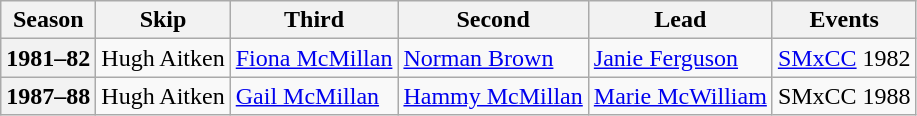<table class="wikitable">
<tr>
<th scope="col">Season</th>
<th scope="col">Skip</th>
<th scope="col">Third</th>
<th scope="col">Second</th>
<th scope="col">Lead</th>
<th scope="col">Events</th>
</tr>
<tr>
<th scope="row">1981–82</th>
<td>Hugh Aitken</td>
<td><a href='#'>Fiona McMillan</a></td>
<td><a href='#'>Norman Brown</a></td>
<td><a href='#'>Janie Ferguson</a></td>
<td><a href='#'>SMxCC</a> 1982 </td>
</tr>
<tr>
<th scope="row">1987–88</th>
<td>Hugh Aitken</td>
<td><a href='#'>Gail McMillan</a></td>
<td><a href='#'>Hammy McMillan</a></td>
<td><a href='#'>Marie McWilliam</a></td>
<td>SMxCC 1988 </td>
</tr>
</table>
